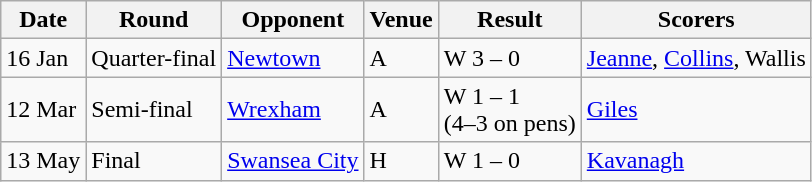<table class="wikitable">
<tr>
<th>Date</th>
<th>Round</th>
<th>Opponent</th>
<th>Venue</th>
<th>Result</th>
<th>Scorers</th>
</tr>
<tr>
<td>16 Jan</td>
<td>Quarter-final</td>
<td><a href='#'>Newtown</a></td>
<td>A</td>
<td>W 3 – 0</td>
<td><a href='#'>Jeanne</a>, <a href='#'>Collins</a>, Wallis</td>
</tr>
<tr>
<td>12 Mar</td>
<td>Semi-final</td>
<td><a href='#'>Wrexham</a></td>
<td>A</td>
<td>W 1 – 1<br>(4–3 on pens)</td>
<td><a href='#'>Giles</a></td>
</tr>
<tr>
<td>13 May</td>
<td>Final</td>
<td><a href='#'>Swansea City</a></td>
<td>H</td>
<td>W 1 – 0</td>
<td><a href='#'>Kavanagh</a></td>
</tr>
</table>
